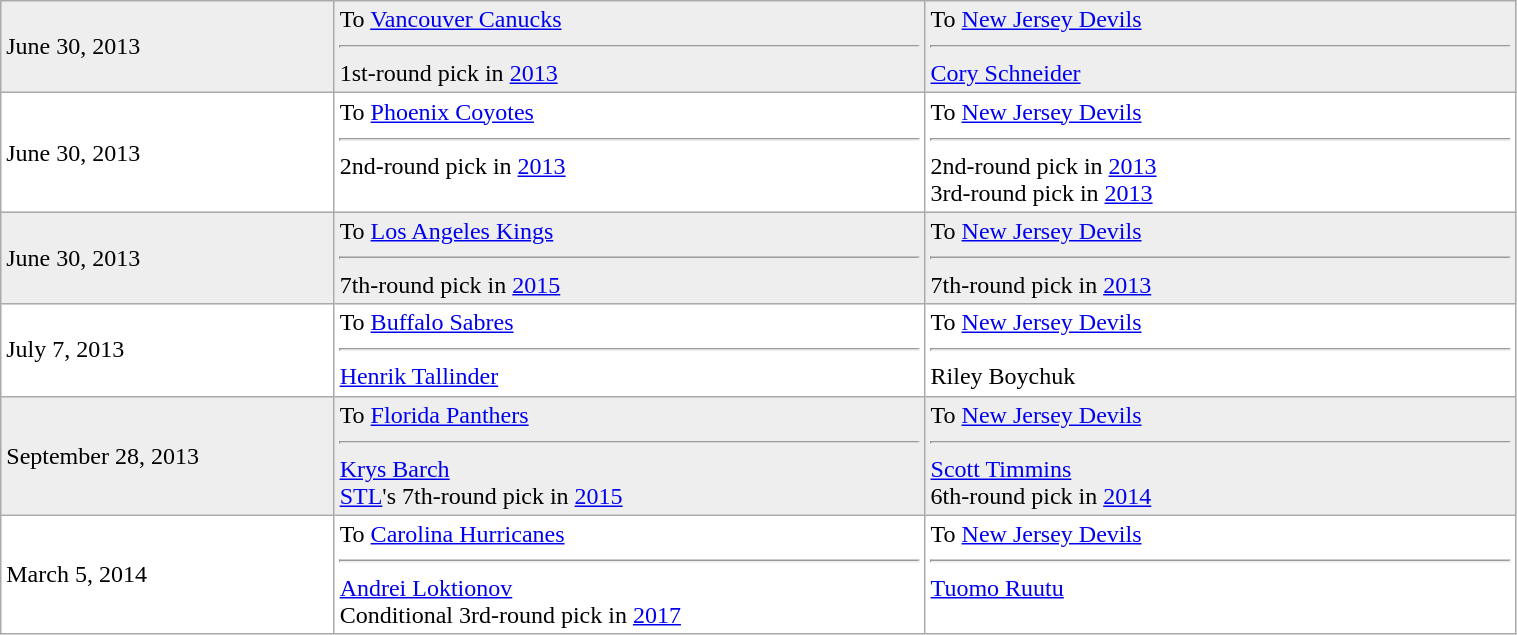<table class="wikitable" style="border:1px solid #999999; width:80%;">
<tr bgcolor="eeeeee">
<td style="width:22%;">June 30, 2013</td>
<td style="width:39%;" valign="top">To <a href='#'>Vancouver Canucks</a> <hr>1st-round pick in <a href='#'>2013</a></td>
<td style="width:39%;" valign="top">To <a href='#'>New Jersey Devils</a> <hr><a href='#'>Cory Schneider</a></td>
</tr>
<tr bgcolor="ffffff">
<td style="width:22%;">June 30, 2013</td>
<td style="width:39%;" valign="top">To <a href='#'>Phoenix Coyotes</a> <hr>2nd-round pick in <a href='#'>2013</a></td>
<td style="width:39%;" valign="top">To <a href='#'>New Jersey Devils</a> <hr>2nd-round pick in <a href='#'>2013</a><br>3rd-round pick in <a href='#'>2013</a></td>
</tr>
<tr bgcolor="eeeeee">
<td style="width:22%;">June 30, 2013</td>
<td style="width:39%;" valign="top">To <a href='#'>Los Angeles Kings</a> <hr>7th-round pick in <a href='#'>2015</a></td>
<td style="width:39%;" valign="top">To <a href='#'>New Jersey Devils</a> <hr>7th-round pick in <a href='#'>2013</a></td>
</tr>
<tr bgcolor="ffffff">
<td style="width:22%;">July 7, 2013</td>
<td style="width:39%;" valign="top">To <a href='#'>Buffalo Sabres</a> <hr><a href='#'>Henrik Tallinder</a></td>
<td style="width:39%;" valign="top">To <a href='#'>New Jersey Devils</a> <hr>Riley Boychuk</td>
</tr>
<tr bgcolor="eeeeee">
<td style="width:22%;">September 28, 2013</td>
<td style="width:39%;" valign="top">To <a href='#'>Florida Panthers</a> <hr><a href='#'>Krys Barch</a><br><a href='#'>STL</a>'s 7th-round pick in <a href='#'>2015</a></td>
<td style="width:39%;" valign="top">To <a href='#'>New Jersey Devils</a> <hr><a href='#'>Scott Timmins</a><br>6th-round pick in <a href='#'>2014</a></td>
</tr>
<tr bgcolor="ffffff">
<td style="width:22%;">March 5, 2014</td>
<td style="width:39%;" valign="top">To <a href='#'>Carolina Hurricanes</a> <hr><a href='#'>Andrei Loktionov</a><br>Conditional 3rd-round pick in <a href='#'>2017</a></td>
<td style="width:39%;" valign="top">To <a href='#'>New Jersey Devils</a> <hr><a href='#'>Tuomo Ruutu</a></td>
</tr>
</table>
